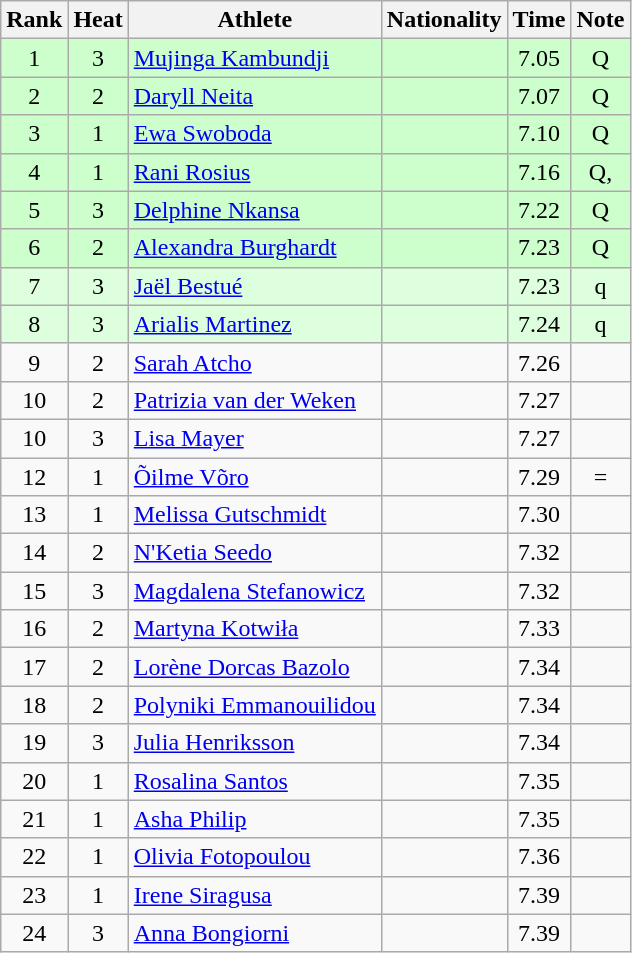<table class="wikitable sortable" style="text-align:center">
<tr>
<th>Rank</th>
<th>Heat</th>
<th>Athlete</th>
<th>Nationality</th>
<th>Time</th>
<th>Note</th>
</tr>
<tr bgcolor=ccffcc>
<td>1</td>
<td>3</td>
<td align="left"><a href='#'>Mujinga Kambundji</a></td>
<td align="left"></td>
<td>7.05</td>
<td>Q</td>
</tr>
<tr bgcolor=ccffcc>
<td>2</td>
<td>2</td>
<td align="left"><a href='#'>Daryll Neita</a></td>
<td align="left"></td>
<td>7.07</td>
<td>Q</td>
</tr>
<tr bgcolor=ccffcc>
<td>3</td>
<td>1</td>
<td align="left"><a href='#'>Ewa Swoboda</a></td>
<td align="left"></td>
<td>7.10</td>
<td>Q</td>
</tr>
<tr bgcolor=ccffcc>
<td>4</td>
<td>1</td>
<td align="left"><a href='#'>Rani Rosius</a></td>
<td align="left"></td>
<td>7.16</td>
<td>Q, </td>
</tr>
<tr bgcolor=ccffcc>
<td>5</td>
<td>3</td>
<td align="left"><a href='#'>Delphine Nkansa</a></td>
<td align="left"></td>
<td>7.22</td>
<td>Q</td>
</tr>
<tr bgcolor=ccffcc>
<td>6</td>
<td>2</td>
<td align="left"><a href='#'>Alexandra Burghardt</a></td>
<td align="left"></td>
<td>7.23</td>
<td>Q</td>
</tr>
<tr bgcolor=ddffdd>
<td>7</td>
<td>3</td>
<td align="left"><a href='#'>Jaël Bestué</a></td>
<td align="left"></td>
<td>7.23</td>
<td>q</td>
</tr>
<tr bgcolor=ddffdd>
<td>8</td>
<td>3</td>
<td align="left"><a href='#'>Arialis Martinez</a></td>
<td align="left"></td>
<td>7.24</td>
<td>q</td>
</tr>
<tr>
<td>9</td>
<td>2</td>
<td align="left"><a href='#'>Sarah Atcho</a></td>
<td align="left"></td>
<td>7.26</td>
<td></td>
</tr>
<tr>
<td>10</td>
<td>2</td>
<td align="left"><a href='#'>Patrizia van der Weken</a></td>
<td align="left"></td>
<td>7.27</td>
<td></td>
</tr>
<tr>
<td>10</td>
<td>3</td>
<td align="left"><a href='#'>Lisa Mayer</a></td>
<td align="left"></td>
<td>7.27</td>
<td></td>
</tr>
<tr>
<td>12</td>
<td>1</td>
<td align="left"><a href='#'>Õilme Võro</a></td>
<td align="left"></td>
<td>7.29</td>
<td>=</td>
</tr>
<tr>
<td>13</td>
<td>1</td>
<td align="left"><a href='#'>Melissa Gutschmidt</a></td>
<td align="left"></td>
<td>7.30</td>
<td></td>
</tr>
<tr>
<td>14</td>
<td>2</td>
<td align="left"><a href='#'>N'Ketia Seedo</a></td>
<td align="left"></td>
<td>7.32</td>
<td></td>
</tr>
<tr>
<td>15</td>
<td>3</td>
<td align="left"><a href='#'>Magdalena Stefanowicz</a></td>
<td align="left"></td>
<td>7.32</td>
<td></td>
</tr>
<tr>
<td>16</td>
<td>2</td>
<td align="left"><a href='#'>Martyna Kotwiła</a></td>
<td align="left"></td>
<td>7.33</td>
<td></td>
</tr>
<tr>
<td>17</td>
<td>2</td>
<td align="left"><a href='#'>Lorène Dorcas Bazolo</a></td>
<td align="left"></td>
<td>7.34</td>
<td></td>
</tr>
<tr>
<td>18</td>
<td>2</td>
<td align="left"><a href='#'>Polyniki Emmanouilidou</a></td>
<td align="left"></td>
<td>7.34</td>
<td></td>
</tr>
<tr>
<td>19</td>
<td>3</td>
<td align="left"><a href='#'>Julia Henriksson</a></td>
<td align="left"></td>
<td>7.34</td>
<td></td>
</tr>
<tr>
<td>20</td>
<td>1</td>
<td align="left"><a href='#'>Rosalina Santos</a></td>
<td align="left"></td>
<td>7.35</td>
<td></td>
</tr>
<tr>
<td>21</td>
<td>1</td>
<td align="left"><a href='#'>Asha Philip</a></td>
<td align="left"></td>
<td>7.35</td>
<td></td>
</tr>
<tr>
<td>22</td>
<td>1</td>
<td align="left"><a href='#'>Olivia Fotopoulou</a></td>
<td align="left"></td>
<td>7.36</td>
<td></td>
</tr>
<tr>
<td>23</td>
<td>1</td>
<td align="left"><a href='#'>Irene Siragusa</a></td>
<td align="left"></td>
<td>7.39</td>
<td></td>
</tr>
<tr>
<td>24</td>
<td>3</td>
<td align="left"><a href='#'>Anna Bongiorni</a></td>
<td align="left"></td>
<td>7.39</td>
<td></td>
</tr>
</table>
